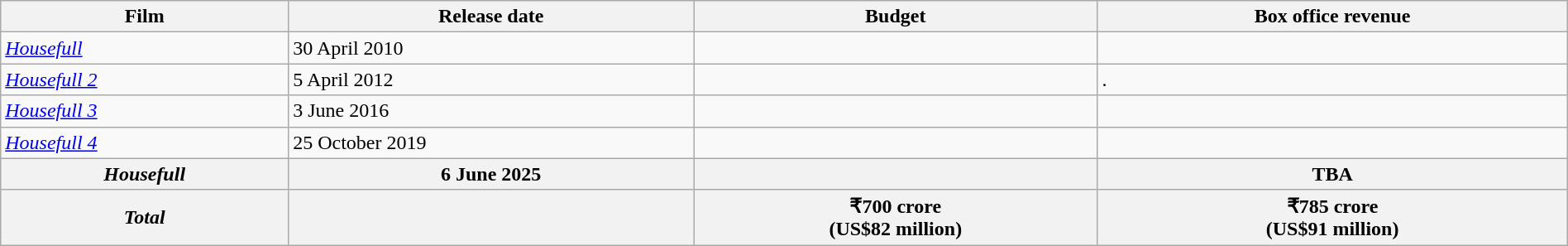<table class="wikitable" style="width:100%;">
<tr>
<th style="text-align:centr;">Film</th>
<th style="text-align:centr;">Release date</th>
<th style="text-align:centr;">Budget</th>
<th style="text-align:centr;">Box office revenue</th>
</tr>
<tr>
<td><em><a href='#'>Housefull</a></em></td>
<td>30 April 2010</td>
<td></td>
<td></td>
</tr>
<tr>
<td><em><a href='#'>Housefull 2</a></em></td>
<td>5 April 2012</td>
<td></td>
<td>.</td>
</tr>
<tr>
<td><em><a href='#'>Housefull 3</a></em></td>
<td>3 June 2016</td>
<td></td>
<td></td>
</tr>
<tr>
<td><em><a href='#'>Housefull 4</a></em></td>
<td>25 October 2019</td>
<td></td>
<td></td>
</tr>
<tr>
<th style="text-align:centr;"><em>Housefull </em></th>
<th style="text-align:centr;">6 June 2025</th>
<th style="text-align:centr;"></th>
<th style="text-align:centr;">TBA</th>
</tr>
<tr>
<th><em>Total</em></th>
<th></th>
<th>₹700 crore<br>(US$82 million)</th>
<th>₹785 crore<br>(US$91 million)</th>
</tr>
</table>
